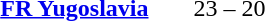<table style="text-align:center">
<tr>
<th width=200></th>
<th width=100></th>
<th width=200></th>
</tr>
<tr>
<td align=right><strong><a href='#'>FR Yugoslavia</a> </strong></td>
<td>23 – 20</td>
<td align=left></td>
</tr>
</table>
